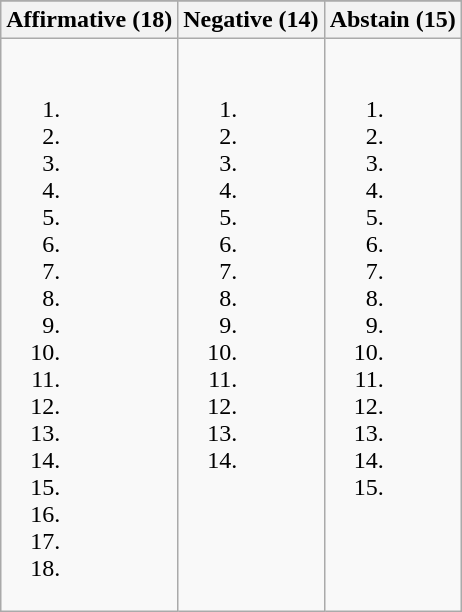<table class="wikitable">
<tr>
</tr>
<tr>
<th>Affirmative (18)</th>
<th>Negative (14)</th>
<th>Abstain (15)</th>
</tr>
<tr>
<td valign="top"><br><ol><li></li><li></li><li></li><li></li><li></li><li></li><li></li><li></li><li></li><li></li><li></li><li></li><li></li><li></li><li></li><li></li><li></li><li></li></ol></td>
<td valign="top"><br><ol><li></li><li></li><li></li><li></li><li></li><li></li><li></li><li></li><li></li><li></li><li></li><li></li><li></li><li></li></ol></td>
<td valign="top"><br><ol><li></li><li></li><li></li><li></li><li></li><li></li><li></li><li></li><li></li><li></li><li></li><li></li><li></li><li></li><li></li></ol></td>
</tr>
</table>
